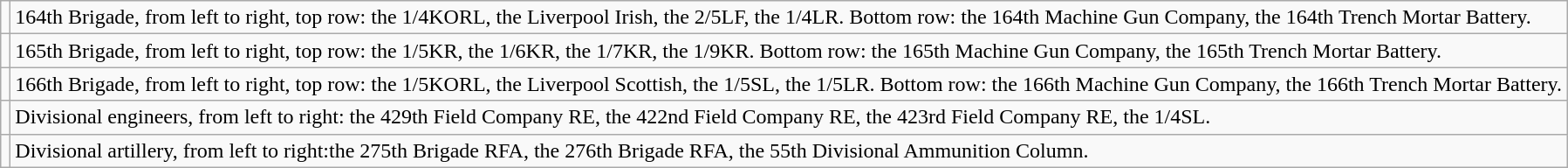<table class="wikitable">
<tr>
<td></td>
<td>164th Brigade, from left to right, top row: the 1/4KORL, the Liverpool Irish, the 2/5LF, the 1/4LR. Bottom row: the 164th Machine Gun Company, the 164th Trench Mortar Battery.</td>
</tr>
<tr>
<td></td>
<td>165th Brigade, from left to right, top row: the 1/5KR, the 1/6KR, the 1/7KR, the 1/9KR. Bottom row: the 165th Machine Gun Company, the 165th Trench Mortar Battery.</td>
</tr>
<tr>
<td></td>
<td>166th Brigade, from left to right, top row: the 1/5KORL, the Liverpool Scottish, the 1/5SL, the 1/5LR. Bottom row: the 166th Machine Gun Company, the 166th Trench Mortar Battery.</td>
</tr>
<tr>
<td></td>
<td>Divisional engineers, from left to right: the 429th Field Company RE, the 422nd Field Company RE, the 423rd Field Company RE, the 1/4SL.</td>
</tr>
<tr>
<td></td>
<td>Divisional artillery, from left to right:the 275th Brigade RFA, the 276th Brigade RFA, the 55th Divisional Ammunition Column.</td>
</tr>
</table>
